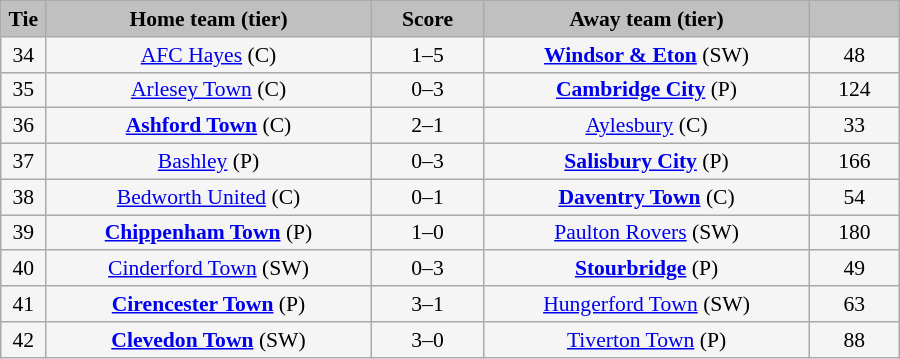<table class="wikitable" style="width: 600px; background:WhiteSmoke; text-align:center; font-size:90%">
<tr>
<td scope="col" style="width:  5.00%; background:silver;"><strong>Tie</strong></td>
<td scope="col" style="width: 36.25%; background:silver;"><strong>Home team (tier)</strong></td>
<td scope="col" style="width: 12.50%; background:silver;"><strong>Score</strong></td>
<td scope="col" style="width: 36.25%; background:silver;"><strong>Away team (tier)</strong></td>
<td scope="col" style="width: 10.00%; background:silver;"><strong></strong></td>
</tr>
<tr>
<td>34</td>
<td><a href='#'>AFC Hayes</a> (C)</td>
<td>1–5</td>
<td><strong><a href='#'>Windsor & Eton</a></strong> (SW)</td>
<td>48</td>
</tr>
<tr>
<td>35</td>
<td><a href='#'>Arlesey Town</a> (C)</td>
<td>0–3</td>
<td><strong><a href='#'>Cambridge City</a></strong> (P)</td>
<td>124</td>
</tr>
<tr>
<td>36</td>
<td><strong><a href='#'>Ashford Town</a></strong> (C)</td>
<td>2–1</td>
<td><a href='#'>Aylesbury</a> (C)</td>
<td>33</td>
</tr>
<tr>
<td>37</td>
<td><a href='#'>Bashley</a> (P)</td>
<td>0–3</td>
<td><strong><a href='#'>Salisbury City</a></strong> (P)</td>
<td>166</td>
</tr>
<tr>
<td>38</td>
<td><a href='#'>Bedworth United</a> (C)</td>
<td>0–1</td>
<td><strong><a href='#'>Daventry Town</a></strong> (C)</td>
<td>54</td>
</tr>
<tr>
<td>39</td>
<td><strong><a href='#'>Chippenham Town</a></strong> (P)</td>
<td>1–0</td>
<td><a href='#'>Paulton Rovers</a> (SW)</td>
<td>180</td>
</tr>
<tr>
<td>40</td>
<td><a href='#'>Cinderford Town</a> (SW)</td>
<td>0–3</td>
<td><strong><a href='#'>Stourbridge</a></strong> (P)</td>
<td>49</td>
</tr>
<tr>
<td>41</td>
<td><strong><a href='#'>Cirencester Town</a></strong> (P)</td>
<td>3–1</td>
<td><a href='#'>Hungerford Town</a> (SW)</td>
<td>63</td>
</tr>
<tr>
<td>42</td>
<td><strong><a href='#'>Clevedon Town</a></strong> (SW)</td>
<td>3–0</td>
<td><a href='#'>Tiverton Town</a> (P)</td>
<td>88</td>
</tr>
</table>
